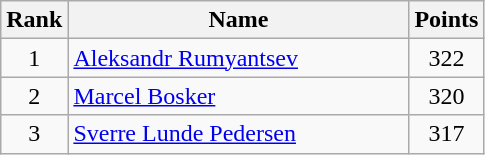<table class="wikitable" border="1" style="text-align:center">
<tr>
<th width=30>Rank</th>
<th width=220>Name</th>
<th width=25>Points</th>
</tr>
<tr>
<td>1</td>
<td align="left"> <a href='#'>Aleksandr Rumyantsev</a></td>
<td>322</td>
</tr>
<tr>
<td>2</td>
<td align="left"> <a href='#'>Marcel Bosker</a></td>
<td>320</td>
</tr>
<tr>
<td>3</td>
<td align="left"> <a href='#'>Sverre Lunde Pedersen</a></td>
<td>317</td>
</tr>
</table>
